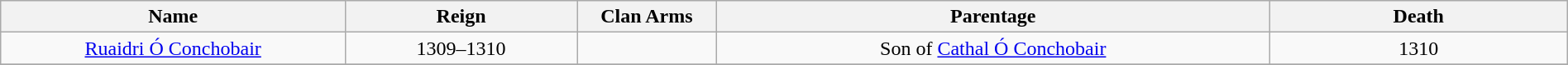<table style="text-align:center; width:100%" class="wikitable">
<tr>
<th style="width:22%">Name</th>
<th>Reign</th>
<th style="width:105px">Clan Arms</th>
<th>Parentage</th>
<th style="width:19%">Death</th>
</tr>
<tr>
<td><a href='#'>Ruaidri Ó Conchobair</a></td>
<td>1309–1310</td>
<td></td>
<td>Son of <a href='#'>Cathal Ó Conchobair</a></td>
<td>1310</td>
</tr>
<tr>
</tr>
</table>
